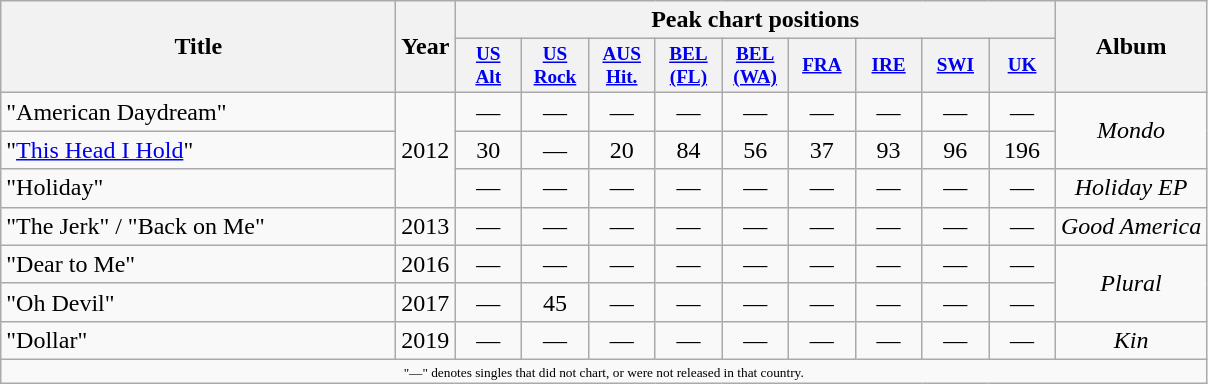<table class="wikitable">
<tr>
<th scope="col" rowspan="2" style="width:16em;">Title</th>
<th scope="col" rowspan="2">Year</th>
<th scope="col" colspan="9">Peak chart positions</th>
<th scope="col" rowspan="2">Album</th>
</tr>
<tr>
<th style="width:3em;font-size:80%;"><a href='#'>US<br>Alt</a><br></th>
<th style="width:3em;font-size:80%;"><a href='#'>US <br>Rock</a><br></th>
<th style="width:3em;font-size:80%;"><a href='#'>AUS<br>Hit.</a><br></th>
<th style="width:3em;font-size:80%;"><a href='#'>BEL<br>(FL)</a><br></th>
<th style="width:3em;font-size:80%;"><a href='#'>BEL<br>(WA)</a><br></th>
<th style="width:3em;font-size:80%;"><a href='#'>FRA</a><br></th>
<th style="width:3em;font-size:80%;"><a href='#'>IRE</a><br></th>
<th style="width:3em;font-size:80%;"><a href='#'>SWI</a><br></th>
<th style="width:3em;font-size:80%;"><a href='#'>UK</a><br></th>
</tr>
<tr>
<td>"American Daydream"</td>
<td align="center" rowspan="3">2012</td>
<td align="center">—</td>
<td align="center">—</td>
<td align="center">—</td>
<td align="center">—</td>
<td align="center">—</td>
<td align="center">—</td>
<td align="center">—</td>
<td align="center">—</td>
<td align="center">—</td>
<td align="center" rowspan="2"><em>Mondo</em></td>
</tr>
<tr>
<td>"<a href='#'>This Head I Hold</a>"</td>
<td align="center">30</td>
<td align="center">—</td>
<td align="center">20</td>
<td align="center">84</td>
<td align="center">56</td>
<td align="center">37</td>
<td align="center">93</td>
<td align="center">96</td>
<td align="center">196</td>
</tr>
<tr>
<td>"Holiday"</td>
<td align="center">—</td>
<td align="center">—</td>
<td align="center">—</td>
<td align="center">—</td>
<td align="center">—</td>
<td align="center">—</td>
<td align="center">—</td>
<td align="center">—</td>
<td align="center">—</td>
<td align="center"><em>Holiday EP</em></td>
</tr>
<tr>
<td>"The Jerk" / "Back on Me"</td>
<td align="center">2013</td>
<td align="center">—</td>
<td align="center">—</td>
<td align="center">—</td>
<td align="center">—</td>
<td align="center">—</td>
<td align="center">—</td>
<td align="center">—</td>
<td align="center">—</td>
<td align="center">—</td>
<td align="center"><em>Good America</em></td>
</tr>
<tr>
<td>"Dear to Me"</td>
<td align="center">2016</td>
<td align="center">—</td>
<td align="center">—</td>
<td align="center">—</td>
<td align="center">—</td>
<td align="center">—</td>
<td align="center">—</td>
<td align="center">—</td>
<td align="center">—</td>
<td align="center">—</td>
<td align="center" rowspan="2"><em>Plural</em></td>
</tr>
<tr>
<td>"Oh Devil"</td>
<td align="center">2017</td>
<td align="center">—</td>
<td align="center">45</td>
<td align="center">—</td>
<td align="center">—</td>
<td align="center">—</td>
<td align="center">—</td>
<td align="center">—</td>
<td align="center">—</td>
<td align="center">—</td>
</tr>
<tr>
<td>"Dollar"</td>
<td align="center">2019</td>
<td align="center">—</td>
<td align="center">—</td>
<td align="center">—</td>
<td align="center">—</td>
<td align="center">—</td>
<td align="center">—</td>
<td align="center">—</td>
<td align="center">—</td>
<td align="center">—</td>
<td align="center"><em>Kin</em></td>
</tr>
<tr>
<td colspan="12" style="text-align:center; font-size:8pt;"><small>"—" denotes singles that did not chart, or were not released in that country.</small></td>
</tr>
</table>
